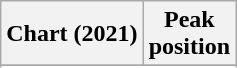<table class="wikitable sortable plainrowheaders" style="text-align:center">
<tr>
<th scope="col">Chart (2021)</th>
<th scope="col">Peak<br>position</th>
</tr>
<tr>
</tr>
<tr>
</tr>
</table>
